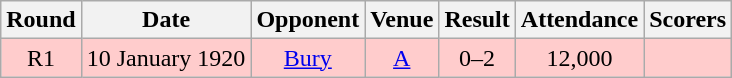<table class="wikitable" style="font-size:100%; text-align:center">
<tr>
<th>Round</th>
<th>Date</th>
<th>Opponent</th>
<th>Venue</th>
<th>Result</th>
<th>Attendance</th>
<th>Scorers</th>
</tr>
<tr style="background-color: #FFCCCC;">
<td>R1</td>
<td>10 January 1920</td>
<td><a href='#'>Bury</a></td>
<td><a href='#'>A</a></td>
<td>0–2</td>
<td>12,000</td>
<td></td>
</tr>
</table>
